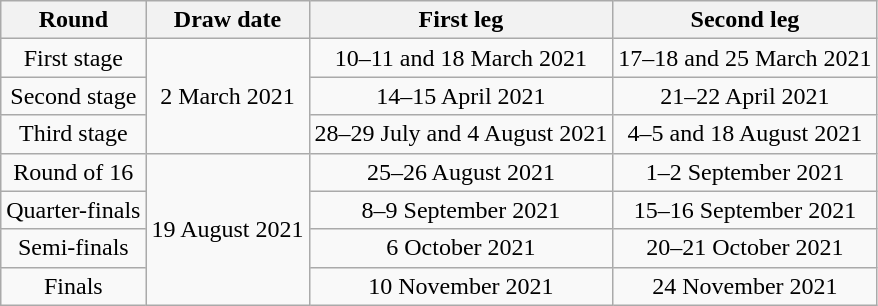<table class="wikitable" style="text-align: center">
<tr>
<th>Round</th>
<th>Draw date</th>
<th>First leg</th>
<th>Second leg</th>
</tr>
<tr>
<td>First stage</td>
<td rowspan=3>2 March 2021</td>
<td>10–11 and 18 March 2021</td>
<td>17–18 and 25 March 2021</td>
</tr>
<tr>
<td>Second stage</td>
<td>14–15 April 2021</td>
<td>21–22 April 2021</td>
</tr>
<tr>
<td>Third stage</td>
<td>28–29 July and 4 August 2021</td>
<td>4–5 and 18 August 2021</td>
</tr>
<tr>
<td>Round of 16</td>
<td rowspan=4>19 August 2021</td>
<td>25–26 August 2021</td>
<td>1–2 September 2021</td>
</tr>
<tr>
<td>Quarter-finals</td>
<td>8–9 September 2021</td>
<td>15–16 September 2021</td>
</tr>
<tr>
<td>Semi-finals</td>
<td>6 October 2021</td>
<td>20–21 October 2021</td>
</tr>
<tr>
<td>Finals</td>
<td>10 November 2021</td>
<td>24 November 2021</td>
</tr>
</table>
